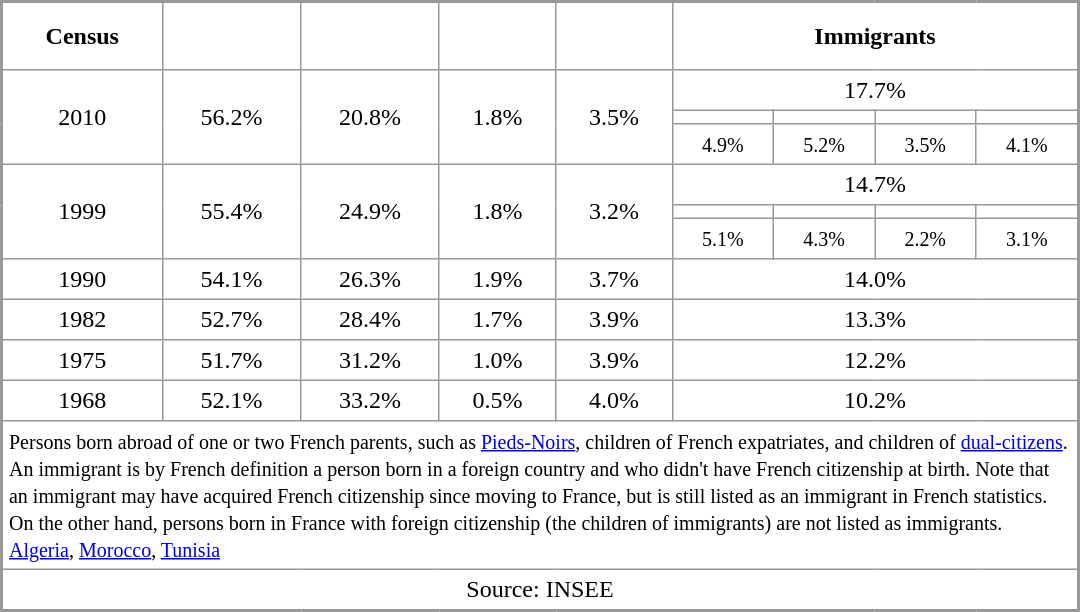<table width="720px" rules="all" cellspacing="0" cellpadding="4" style="border: 2px solid #999; margin-bottom: 20px">
<tr>
<td align=center><strong>Census</strong></td>
<td align=center><strong></strong></td>
<td align=center><strong><br></strong></td>
<td align=center><strong><br></strong></td>
<td align=center><strong><br><br></strong></td>
<td align=center colspan=4><strong>Immigrants</strong></td>
</tr>
<tr>
<td align=center rowspan=3>2010</td>
<td align=center rowspan=3>56.2%</td>
<td align=center rowspan=3>20.8%</td>
<td align=center rowspan=3>1.8%</td>
<td align=center rowspan=3>3.5%</td>
<td align=center colspan=4>17.7%</td>
</tr>
<tr>
<td align=center><strong><small></small></strong></td>
<td align=center><small><strong></strong></small></td>
<td align=center><strong><small></small></strong></td>
<td align=center><strong><small></small></strong></td>
</tr>
<tr>
<td align=center><small>4.9%</small></td>
<td align=center><small>5.2%</small></td>
<td align=center><small>3.5%</small></td>
<td align=center><small>4.1%</small></td>
</tr>
<tr>
<td align=center rowspan=3>1999</td>
<td align=center rowspan=3>55.4%</td>
<td align=center rowspan=3>24.9%</td>
<td align=center rowspan=3>1.8%</td>
<td align=center rowspan=3>3.2%</td>
<td align=center colspan=4>14.7%</td>
</tr>
<tr>
<td align=center><strong><small></small></strong></td>
<td align=center><small><strong></strong></small></td>
<td align=center><strong><small></small></strong></td>
<td align=center><strong><small></small></strong></td>
</tr>
<tr>
<td align=center><small>5.1%</small></td>
<td align=center><small>4.3%</small></td>
<td align=center><small>2.2%</small></td>
<td align=center><small>3.1%</small></td>
</tr>
<tr>
<td align=center>1990</td>
<td align=center>54.1%</td>
<td align=center>26.3%</td>
<td align=center>1.9%</td>
<td align=center>3.7%</td>
<td align=center colspan=4>14.0%</td>
</tr>
<tr>
<td align=center>1982</td>
<td align=center>52.7%</td>
<td align=center>28.4%</td>
<td align=center>1.7%</td>
<td align=center>3.9%</td>
<td align=center colspan=4>13.3%</td>
</tr>
<tr>
<td align=center>1975</td>
<td align=center>51.7%</td>
<td align=center>31.2%</td>
<td align=center>1.0%</td>
<td align=center>3.9%</td>
<td align=center colspan=4>12.2%</td>
</tr>
<tr>
<td align=center>1968</td>
<td align=center>52.1%</td>
<td align=center>33.2%</td>
<td align=center>0.5%</td>
<td align=center>4.0%</td>
<td align=center colspan=4>10.2%</td>
</tr>
<tr>
<td align=left colspan=10><small>Persons born abroad of one or two French parents, such as <a href='#'>Pieds-Noirs</a>, children of French expatriates, and children of <a href='#'>dual-citizens</a>.</small><br><small>An immigrant is by French definition a person born in a foreign country and who didn't have French citizenship at birth. Note that an immigrant may have acquired French citizenship since moving to France, but is still listed as an immigrant in French statistics. On the other hand, persons born in France with foreign citizenship (the children of immigrants) are not listed as immigrants.</small><br><small><a href='#'>Algeria</a>, <a href='#'>Morocco</a>, <a href='#'>Tunisia</a></small></td>
</tr>
<tr>
<td align=center colspan=10>Source: INSEE</td>
</tr>
</table>
